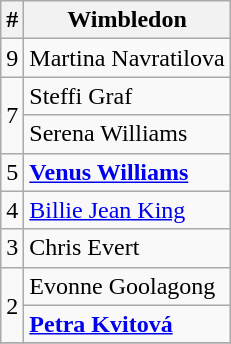<table class="wikitable">
<tr>
<th>#</th>
<th>Wimbledon</th>
</tr>
<tr>
<td>9</td>
<td> Martina Navratilova</td>
</tr>
<tr>
<td rowspan=2>7</td>
<td> Steffi Graf</td>
</tr>
<tr>
<td> Serena Williams</td>
</tr>
<tr>
<td>5</td>
<td> <strong><a href='#'>Venus Williams</a></strong></td>
</tr>
<tr>
<td>4</td>
<td> <a href='#'>Billie Jean King</a></td>
</tr>
<tr>
<td>3</td>
<td> Chris Evert</td>
</tr>
<tr>
<td rowspan=2>2</td>
<td> Evonne Goolagong</td>
</tr>
<tr>
<td> <strong><a href='#'>Petra Kvitová</a></strong></td>
</tr>
<tr>
</tr>
</table>
